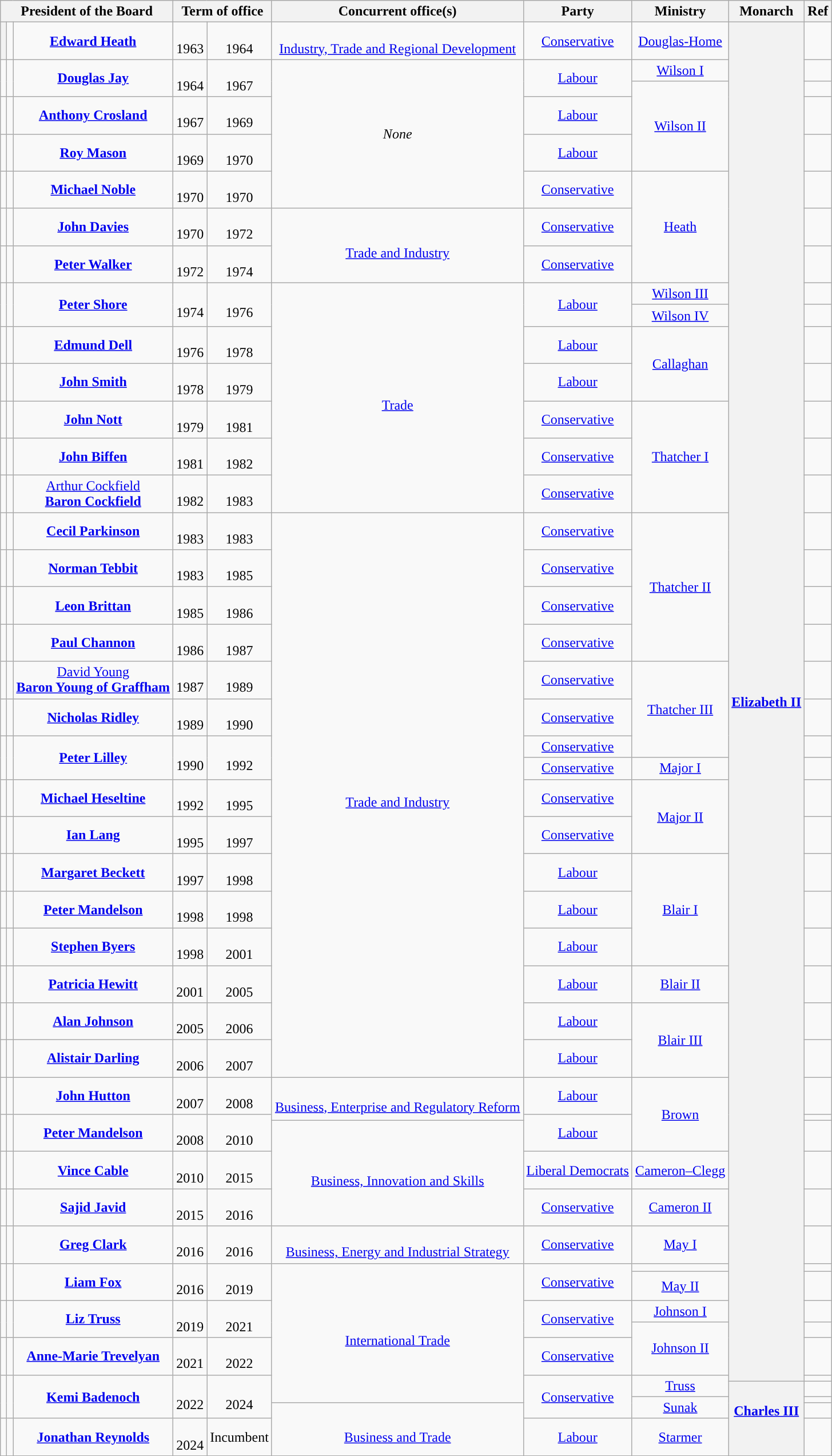<table class="wikitable plainrowheaders" style="text-align:center;">
<tr>
<th colspan="3">President of the Board<br></th>
<th colspan="2">Term of office</th>
<th>Concurrent office(s)</th>
<th>Party</th>
<th>Ministry</th>
<th>Monarch</th>
<th>Ref</th>
</tr>
<tr>
<th style="background-color:"></th>
<td></td>
<td><strong><a href='#'>Edward Heath</a></strong><br></td>
<td><br>1963</td>
<td><br>1964</td>
<td><a href='#'><br>Industry, Trade and Regional Development</a></td>
<td><a href='#'>Conservative</a></td>
<td><a href='#'>Douglas-Home</a></td>
<th scope=row style="text-align:center;" rowspan=43><strong><a href='#'>Elizabeth II</a></strong><br></th>
<td></td>
</tr>
<tr>
<td rowspan="2" style="background-color:"></td>
<td rowspan="2"></td>
<td rowspan="2"><strong><a href='#'>Douglas Jay</a></strong><br></td>
<td rowspan="2"><br>1964</td>
<td rowspan="2"><br>1967</td>
<td rowspan="5"><em>None</em></td>
<td rowspan="2" ><a href='#'>Labour</a></td>
<td><a href='#'>Wilson I</a></td>
<td></td>
</tr>
<tr>
<td rowspan="3" ><a href='#'>Wilson II</a></td>
<td></td>
</tr>
<tr>
<td style="background-color:"></td>
<td></td>
<td><strong><a href='#'>Anthony Crosland</a></strong><br></td>
<td><br>1967</td>
<td><br>1969</td>
<td><a href='#'>Labour</a></td>
<td></td>
</tr>
<tr>
<td style="background-color:"></td>
<td></td>
<td><strong><a href='#'>Roy Mason</a></strong><br></td>
<td><br>1969</td>
<td><br>1970</td>
<td><a href='#'>Labour</a></td>
<td></td>
</tr>
<tr>
<td style="background-color:"></td>
<td></td>
<td><strong><a href='#'>Michael Noble</a></strong><br></td>
<td><br>1970</td>
<td><br>1970</td>
<td><a href='#'>Conservative</a></td>
<td rowspan="3" ><a href='#'>Heath</a></td>
<td></td>
</tr>
<tr>
<td style="background-color:"></td>
<td></td>
<td><strong><a href='#'>John Davies</a></strong><br></td>
<td><br>1970</td>
<td><br>1972</td>
<td rowspan="2"><a href='#'><br>Trade and Industry</a></td>
<td><a href='#'>Conservative</a></td>
<td></td>
</tr>
<tr>
<td style="background-color:"></td>
<td></td>
<td><strong><a href='#'>Peter Walker</a></strong><br></td>
<td><br>1972</td>
<td><br>1974</td>
<td><a href='#'>Conservative</a></td>
<td></td>
</tr>
<tr>
<td rowspan="2" style="background-color:"></td>
<td rowspan="2"></td>
<td rowspan="2"><strong><a href='#'>Peter Shore</a></strong><br></td>
<td rowspan="2"><br>1974</td>
<td rowspan="2"><br>1976</td>
<td rowspan="7"><a href='#'><br>Trade</a></td>
<td rowspan="2" ><a href='#'>Labour</a></td>
<td><a href='#'>Wilson III</a></td>
<td></td>
</tr>
<tr>
<td><a href='#'>Wilson IV</a></td>
<td></td>
</tr>
<tr>
<td style="background-color:"></td>
<td></td>
<td><strong><a href='#'>Edmund Dell</a></strong><br></td>
<td><br>1976</td>
<td><br>1978</td>
<td><a href='#'>Labour</a></td>
<td rowspan="2" ><a href='#'>Callaghan</a></td>
<td></td>
</tr>
<tr>
<td style="background-color:"></td>
<td></td>
<td><strong><a href='#'>John Smith</a></strong><br></td>
<td><br>1978</td>
<td><br>1979</td>
<td><a href='#'>Labour</a></td>
<td></td>
</tr>
<tr>
<td style="background-color:"></td>
<td></td>
<td><strong><a href='#'>John Nott</a></strong><br></td>
<td><br>1979</td>
<td><br>1981</td>
<td><a href='#'>Conservative</a></td>
<td rowspan="3" ><a href='#'>Thatcher I</a></td>
<td></td>
</tr>
<tr>
<td style="background-color:"></td>
<td></td>
<td><strong><a href='#'>John Biffen</a></strong><br></td>
<td><br>1981</td>
<td><br>1982</td>
<td><a href='#'>Conservative</a></td>
<td></td>
</tr>
<tr>
<td style="background-color:"></td>
<td></td>
<td><a href='#'>Arthur Cockfield<br><strong>Baron Cockfield</strong></a></td>
<td><br>1982</td>
<td><br>1983</td>
<td><a href='#'>Conservative</a></td>
<td></td>
</tr>
<tr>
<td style="background-color:"></td>
<td></td>
<td><strong><a href='#'>Cecil Parkinson</a></strong><br></td>
<td><br>1983</td>
<td><br>1983</td>
<td rowspan="16"><a href='#'><br>Trade and Industry</a></td>
<td><a href='#'>Conservative</a></td>
<td rowspan="4" ><a href='#'>Thatcher II</a></td>
<td></td>
</tr>
<tr>
<td style="background-color:"></td>
<td></td>
<td><strong><a href='#'>Norman Tebbit</a></strong><br></td>
<td><br>1983</td>
<td><br>1985</td>
<td><a href='#'>Conservative</a></td>
<td></td>
</tr>
<tr>
<td style="background-color:"></td>
<td></td>
<td><strong><a href='#'>Leon Brittan</a></strong><br></td>
<td><br>1985</td>
<td><br>1986</td>
<td><a href='#'>Conservative</a></td>
<td></td>
</tr>
<tr>
<td style="background-color:"></td>
<td></td>
<td><strong><a href='#'>Paul Channon</a></strong><br></td>
<td><br>1986</td>
<td><br>1987</td>
<td><a href='#'>Conservative</a></td>
<td></td>
</tr>
<tr>
<td style="background-color:"></td>
<td></td>
<td><a href='#'>David Young<br><strong>Baron Young of Graffham</strong></a></td>
<td><br>1987</td>
<td><br>1989</td>
<td><a href='#'>Conservative</a></td>
<td rowspan="3" ><a href='#'>Thatcher III</a></td>
<td></td>
</tr>
<tr>
<td style="background-color:"></td>
<td></td>
<td><strong><a href='#'>Nicholas Ridley</a></strong><br></td>
<td><br>1989</td>
<td><br>1990</td>
<td><a href='#'>Conservative</a></td>
<td></td>
</tr>
<tr>
<td rowspan=2 style="background-color:"></td>
<td rowspan="2"></td>
<td rowspan="2"><strong><a href='#'>Peter Lilley</a></strong><br></td>
<td rowspan="2"><br>1990</td>
<td rowspan="2"><br>1992</td>
<td><a href='#'>Conservative</a></td>
<td></td>
</tr>
<tr>
<td><a href='#'>Conservative</a></td>
<td><a href='#'>Major I</a></td>
<td></td>
</tr>
<tr>
<td style="background-color:"></td>
<td></td>
<td><strong><a href='#'>Michael Heseltine</a></strong><br></td>
<td><br>1992</td>
<td><br>1995</td>
<td><a href='#'>Conservative</a></td>
<td rowspan="2" ><a href='#'>Major II</a></td>
<td></td>
</tr>
<tr>
<td style="background-color:"></td>
<td></td>
<td><strong><a href='#'>Ian Lang</a></strong><br></td>
<td><br>1995</td>
<td><br>1997</td>
<td><a href='#'>Conservative</a></td>
<td></td>
</tr>
<tr>
<td style="background-color:"></td>
<td></td>
<td><strong><a href='#'>Margaret Beckett</a></strong><br></td>
<td><br>1997</td>
<td><br>1998</td>
<td><a href='#'>Labour</a></td>
<td rowspan="3" ><a href='#'>Blair I</a></td>
<td></td>
</tr>
<tr>
<td style="background-color:"></td>
<td></td>
<td><strong><a href='#'>Peter Mandelson</a></strong><br></td>
<td><br>1998</td>
<td><br>1998</td>
<td><a href='#'>Labour</a></td>
<td></td>
</tr>
<tr>
<td style="background-color:"></td>
<td></td>
<td><strong><a href='#'>Stephen Byers</a></strong><br></td>
<td><br>1998</td>
<td><br>2001</td>
<td><a href='#'>Labour</a></td>
<td></td>
</tr>
<tr>
<td style="background-color:"></td>
<td></td>
<td><strong><a href='#'>Patricia Hewitt</a></strong><br></td>
<td><br>2001</td>
<td><br>2005</td>
<td><a href='#'>Labour</a></td>
<td><a href='#'>Blair II</a></td>
<td></td>
</tr>
<tr>
<td style="background-color:"></td>
<td></td>
<td><strong><a href='#'>Alan Johnson</a></strong><br></td>
<td><br>2005</td>
<td><br>2006</td>
<td><a href='#'>Labour</a></td>
<td rowspan="2" ><a href='#'>Blair III</a></td>
<td></td>
</tr>
<tr>
<td style="background-color:"></td>
<td></td>
<td><strong><a href='#'>Alistair Darling</a></strong><br></td>
<td><br>2006</td>
<td><br>2007</td>
<td><a href='#'>Labour</a></td>
<td></td>
</tr>
<tr>
<td style="background-color:"></td>
<td></td>
<td><strong><a href='#'>John Hutton</a></strong><br></td>
<td><br>2007</td>
<td><br>2008</td>
<td rowspan="2"><a href='#'><br>Business, Enterprise and Regulatory Reform</a></td>
<td><a href='#'>Labour</a></td>
<td rowspan="3" ><a href='#'>Brown</a></td>
<td></td>
</tr>
<tr>
<td rowspan=2 style="background-color:"></td>
<td rowspan=2></td>
<td rowspan=2><strong><a href='#'>Peter Mandelson</a></strong><br></td>
<td rowspan=2><br>2008</td>
<td rowspan=2><br>2010</td>
<td rowspan=2 ><a href='#'>Labour</a></td>
<td></td>
</tr>
<tr>
<td rowspan="3"><a href='#'><br>Business, Innovation and Skills</a></td>
<td></td>
</tr>
<tr>
<td style="background-color:"></td>
<td></td>
<td><strong><a href='#'>Vince Cable</a></strong><br></td>
<td><br>2010</td>
<td><br>2015</td>
<td><a href='#'>Liberal Democrats</a></td>
<td><a href='#'>Cameron–Clegg</a></td>
<td></td>
</tr>
<tr>
<td style="background-color:"></td>
<td></td>
<td><strong><a href='#'>Sajid Javid</a></strong><br></td>
<td><br>2015</td>
<td><br>2016</td>
<td><a href='#'>Conservative</a></td>
<td><a href='#'>Cameron II</a></td>
<td></td>
</tr>
<tr>
<td style="background-color:"></td>
<td></td>
<td><strong><a href='#'>Greg Clark</a></strong><br></td>
<td><br>2016</td>
<td><br>2016</td>
<td><a href='#'><br>Business, Energy and Industrial Strategy</a></td>
<td><a href='#'>Conservative</a></td>
<td><a href='#'>May I</a></td>
<td></td>
</tr>
<tr>
<td rowspan="2" style="background-color:"></td>
<td rowspan="2"></td>
<td rowspan="2"><strong><a href='#'>Liam Fox</a></strong><br></td>
<td rowspan="2"><br>2016</td>
<td rowspan="2"><br>2019</td>
<td rowspan="8"><a href='#'><br>International Trade</a></td>
<td rowspan="2" ><a href='#'>Conservative</a></td>
<td></td>
</tr>
<tr>
<td><a href='#'>May II</a></td>
<td></td>
</tr>
<tr>
<td rowspan="2" style="background-color:"></td>
<td rowspan="2"></td>
<td rowspan="2"><strong><a href='#'>Liz Truss</a></strong><br></td>
<td rowspan="2"><br>2019</td>
<td rowspan="2"><br>2021</td>
<td rowspan="2" ><a href='#'>Conservative</a></td>
<td><a href='#'>Johnson I</a></td>
<td></td>
</tr>
<tr>
<td rowspan="2" ><a href='#'>Johnson II</a></td>
<td></td>
</tr>
<tr>
<td style="background-color:"></td>
<td></td>
<td><strong><a href='#'>Anne-Marie Trevelyan</a></strong><br></td>
<td><br>2021</td>
<td><br>2022</td>
<td><a href='#'>Conservative</a></td>
<td></td>
</tr>
<tr>
<td rowspan="4" style="background-color:"></td>
<td rowspan="4"></td>
<td rowspan="4"><strong><a href='#'>Kemi Badenoch</a></strong><br></td>
<td rowspan="4"><br>2022</td>
<td rowspan="4"><br>2024</td>
<td rowspan="4" ><a href='#'>Conservative</a></td>
<td rowspan="2" ><a href='#'>Truss</a></td>
<td></td>
</tr>
<tr>
<th scope=row style="text-align:center;" rowspan=4><strong><a href='#'>Charles III</a></strong><br><br></th>
<td></td>
</tr>
<tr>
<td rowspan="2" ><a href='#'>Sunak</a></td>
<td></td>
</tr>
<tr>
<td rowspan="2"><a href='#'><br>Business and Trade</a></td>
<td></td>
</tr>
<tr>
<td style="background-color:"></td>
<td></td>
<td><strong><a href='#'>Jonathan Reynolds</a></strong><br></td>
<td><br>2024</td>
<td>Incumbent</td>
<td><a href='#'>Labour</a></td>
<td><a href='#'>Starmer</a></td>
<td></td>
</tr>
<tr>
</tr>
</table>
